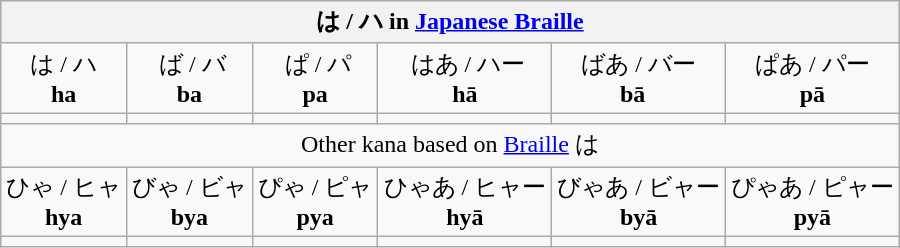<table class="wikitable nowrap" style="text-align:center">
<tr>
<th colspan=6>は / ハ in <a href='#'>Japanese Braille</a></th>
</tr>
<tr>
<td>は / ハ <br><strong>ha</strong></td>
<td> ば / バ <br><strong>ba</strong></td>
<td> ぱ / パ <br><strong>pa</strong></td>
<td> はあ / ハー <br><strong>hā</strong></td>
<td>ばあ / バー <br><strong>bā</strong>  </td>
<td>ぱあ / パー <br><strong>pā</strong></td>
</tr>
<tr>
<td></td>
<td></td>
<td></td>
<td></td>
<td></td>
<td></td>
</tr>
<tr>
<td colspan=6>Other kana based on <a href='#'>Braille</a> は</td>
</tr>
<tr>
<td>ひゃ / ヒャ <br><strong>hya</strong></td>
<td>びゃ / ビャ <br><strong>bya</strong></td>
<td>ぴゃ / ピャ <br><strong>pya</strong></td>
<td>ひゃあ / ヒャー <br><strong>hyā</strong></td>
<td>びゃあ / ビャー <br><strong>byā</strong></td>
<td>ぴゃあ / ピャー <br><strong>pyā</strong></td>
</tr>
<tr>
<td></td>
<td></td>
<td></td>
<td></td>
<td></td>
<td></td>
</tr>
</table>
